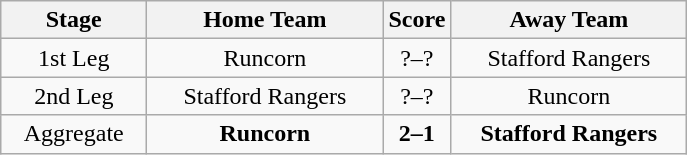<table class="wikitable" style="text-align:center">
<tr>
<th width=90>Stage</th>
<th width=150>Home Team</th>
<th width=20>Score</th>
<th width=150>Away Team</th>
</tr>
<tr>
<td>1st Leg</td>
<td>Runcorn</td>
<td>?–?</td>
<td>Stafford Rangers</td>
</tr>
<tr>
<td>2nd Leg</td>
<td>Stafford Rangers</td>
<td>?–?</td>
<td>Runcorn</td>
</tr>
<tr>
<td>Aggregate</td>
<td><strong>Runcorn</strong></td>
<td><strong>2–1</strong></td>
<td><strong>Stafford Rangers</strong></td>
</tr>
</table>
